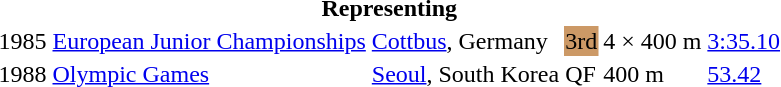<table>
<tr>
<th colspan=6>Representing </th>
</tr>
<tr>
<td>1985</td>
<td><a href='#'>European Junior Championships</a></td>
<td><a href='#'>Cottbus</a>, Germany</td>
<td bgcolor=cc9966>3rd</td>
<td>4 × 400 m</td>
<td><a href='#'>3:35.10</a></td>
</tr>
<tr>
<td>1988</td>
<td><a href='#'>Olympic Games</a></td>
<td><a href='#'>Seoul</a>, South Korea</td>
<td>QF</td>
<td>400 m</td>
<td><a href='#'>53.42</a></td>
</tr>
</table>
